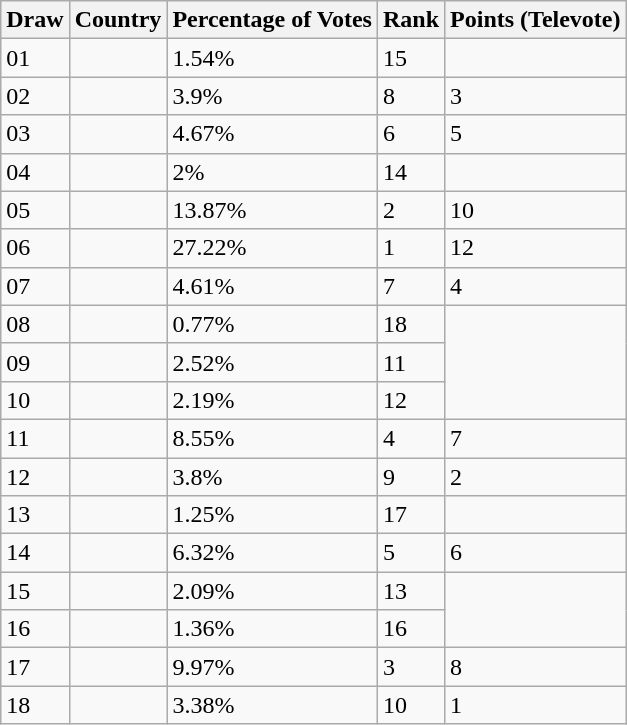<table class="wikitable sortable">
<tr>
<th>Draw</th>
<th>Country</th>
<th>Percentage of Votes</th>
<th>Rank</th>
<th>Points (Televote)</th>
</tr>
<tr>
<td>01</td>
<td></td>
<td>1.54%</td>
<td>15</td>
<td></td>
</tr>
<tr>
<td>02</td>
<td></td>
<td>3.9%</td>
<td>8</td>
<td>3</td>
</tr>
<tr>
<td>03</td>
<td></td>
<td>4.67%</td>
<td>6</td>
<td>5</td>
</tr>
<tr>
<td>04</td>
<td></td>
<td>2%</td>
<td>14</td>
<td></td>
</tr>
<tr>
<td>05</td>
<td></td>
<td>13.87%</td>
<td>2</td>
<td>10</td>
</tr>
<tr>
<td>06</td>
<td></td>
<td>27.22%</td>
<td>1</td>
<td>12</td>
</tr>
<tr>
<td>07</td>
<td></td>
<td>4.61%</td>
<td>7</td>
<td>4</td>
</tr>
<tr>
<td>08</td>
<td></td>
<td>0.77%</td>
<td>18</td>
<td rowspan="3"></td>
</tr>
<tr>
<td>09</td>
<td></td>
<td>2.52%</td>
<td>11</td>
</tr>
<tr>
<td>10</td>
<td></td>
<td>2.19%</td>
<td>12</td>
</tr>
<tr>
<td>11</td>
<td></td>
<td>8.55%</td>
<td>4</td>
<td>7</td>
</tr>
<tr>
<td>12</td>
<td></td>
<td>3.8%</td>
<td>9</td>
<td>2</td>
</tr>
<tr>
<td>13</td>
<td></td>
<td>1.25%</td>
<td>17</td>
<td></td>
</tr>
<tr>
<td>14</td>
<td></td>
<td>6.32%</td>
<td>5</td>
<td>6</td>
</tr>
<tr>
<td>15</td>
<td></td>
<td>2.09%</td>
<td>13</td>
<td rowspan="2"></td>
</tr>
<tr>
<td>16</td>
<td></td>
<td>1.36%</td>
<td>16</td>
</tr>
<tr>
<td>17</td>
<td></td>
<td>9.97%</td>
<td>3</td>
<td>8</td>
</tr>
<tr>
<td>18</td>
<td></td>
<td>3.38%</td>
<td>10</td>
<td>1</td>
</tr>
</table>
